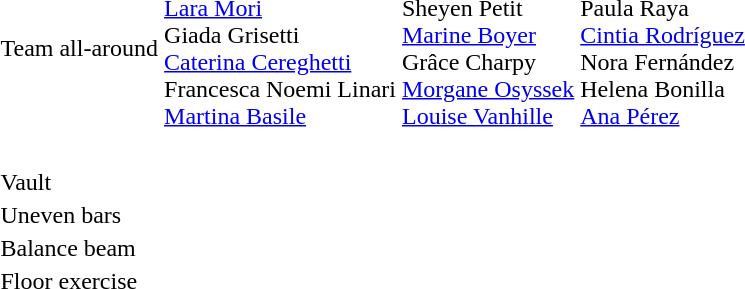<table>
<tr>
<td>Team all-around<br></td>
<td nowrap><br><a href='#'>Lara Mori</a><br>Giada Grisetti<br><a href='#'>Caterina Cereghetti</a><br>Francesca Noemi Linari<br><a href='#'>Martina Basile</a></td>
<td nowrap><br>Sheyen Petit<br><a href='#'>Marine Boyer</a><br>Grâce Charpy<br><a href='#'>Morgane Osyssek</a><br><a href='#'>Louise Vanhille</a></td>
<td nowrap><br>Paula Raya<br><a href='#'>Cintia Rodríguez</a><br>Nora Fernández<br>Helena Bonilla<br><a href='#'>Ana Pérez</a></td>
</tr>
<tr>
<td><br></td>
<td></td>
<td></td>
<td></td>
</tr>
<tr>
<td>Vault</td>
<td></td>
<td></td>
<td></td>
</tr>
<tr>
<td>Uneven bars</td>
<td></td>
<td></td>
<td></td>
</tr>
<tr>
<td>Balance beam</td>
<td></td>
<td></td>
<td></td>
</tr>
<tr>
<td>Floor exercise</td>
<td></td>
<td></td>
<td></td>
</tr>
</table>
